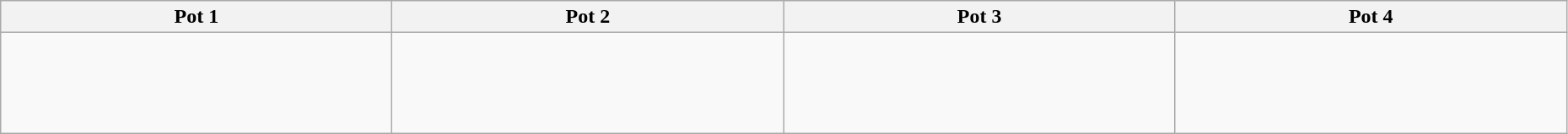<table class="wikitable" width=98%>
<tr>
<th width=25%>Pot 1</th>
<th width=25%>Pot 2</th>
<th width=25%>Pot 3</th>
<th width=25%>Pot 4</th>
</tr>
<tr>
<td><br> <br>
 <br>
 <br>
</td>
<td><br> <br>
 <br>
 <br>
</td>
<td><br> <br>
 <br>
 <br>
</td>
<td><br> <br>
 <br>
 <br>
</td>
</tr>
</table>
